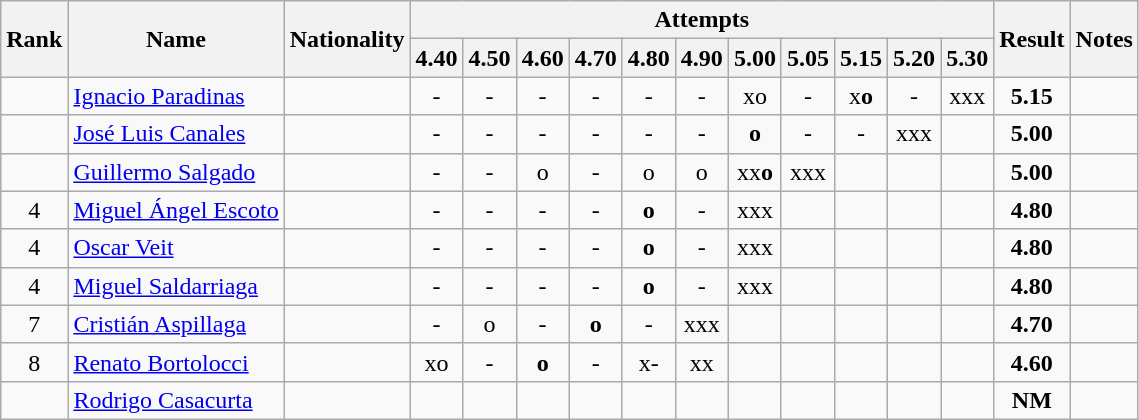<table class="wikitable sortable" style="text-align:center">
<tr>
<th rowspan=2>Rank</th>
<th rowspan=2>Name</th>
<th rowspan=2>Nationality</th>
<th colspan=11>Attempts</th>
<th rowspan=2>Result</th>
<th rowspan=2>Notes</th>
</tr>
<tr>
<th>4.40</th>
<th>4.50</th>
<th>4.60</th>
<th>4.70</th>
<th>4.80</th>
<th>4.90</th>
<th>5.00</th>
<th>5.05</th>
<th>5.15</th>
<th>5.20</th>
<th>5.30</th>
</tr>
<tr>
<td align=center></td>
<td align=left><a href='#'>Ignacio Paradinas</a></td>
<td align=left></td>
<td>-</td>
<td>-</td>
<td>-</td>
<td>-</td>
<td>-</td>
<td>-</td>
<td>xo</td>
<td>-</td>
<td>x<strong>o</strong></td>
<td>-</td>
<td>xxx</td>
<td><strong>5.15</strong></td>
<td></td>
</tr>
<tr>
<td align=center></td>
<td align=left><a href='#'>José Luis Canales</a></td>
<td align=left></td>
<td>-</td>
<td>-</td>
<td>-</td>
<td>-</td>
<td>-</td>
<td>-</td>
<td><strong>o</strong></td>
<td>-</td>
<td>-</td>
<td>xxx</td>
<td></td>
<td><strong>5.00</strong></td>
<td></td>
</tr>
<tr>
<td align=center></td>
<td align=left><a href='#'>Guillermo Salgado</a></td>
<td align=left></td>
<td>-</td>
<td>-</td>
<td>o</td>
<td>-</td>
<td>o</td>
<td>o</td>
<td>xx<strong>o</strong></td>
<td>xxx</td>
<td></td>
<td></td>
<td></td>
<td><strong>5.00</strong></td>
<td></td>
</tr>
<tr>
<td align=center>4</td>
<td align=left><a href='#'>Miguel Ángel Escoto</a></td>
<td align=left></td>
<td>-</td>
<td>-</td>
<td>-</td>
<td>-</td>
<td><strong>o</strong></td>
<td>-</td>
<td>xxx</td>
<td></td>
<td></td>
<td></td>
<td></td>
<td><strong>4.80</strong></td>
<td></td>
</tr>
<tr>
<td align=center>4</td>
<td align=left><a href='#'>Oscar Veit</a></td>
<td align=left></td>
<td>-</td>
<td>-</td>
<td>-</td>
<td>-</td>
<td><strong>o</strong></td>
<td>-</td>
<td>xxx</td>
<td></td>
<td></td>
<td></td>
<td></td>
<td><strong>4.80</strong></td>
<td></td>
</tr>
<tr>
<td align=center>4</td>
<td align=left><a href='#'>Miguel Saldarriaga</a></td>
<td align=left></td>
<td>-</td>
<td>-</td>
<td>-</td>
<td>-</td>
<td><strong>o</strong></td>
<td>-</td>
<td>xxx</td>
<td></td>
<td></td>
<td></td>
<td></td>
<td><strong>4.80</strong></td>
<td></td>
</tr>
<tr>
<td align=center>7</td>
<td align=left><a href='#'>Cristián Aspillaga</a></td>
<td align=left></td>
<td>-</td>
<td>o</td>
<td>-</td>
<td><strong>o</strong></td>
<td>-</td>
<td>xxx</td>
<td></td>
<td></td>
<td></td>
<td></td>
<td></td>
<td><strong>4.70</strong></td>
<td></td>
</tr>
<tr>
<td align=center>8</td>
<td align=left><a href='#'>Renato Bortolocci</a></td>
<td align=left></td>
<td>xo</td>
<td>-</td>
<td><strong>o</strong></td>
<td>-</td>
<td>x-</td>
<td>xx</td>
<td></td>
<td></td>
<td></td>
<td></td>
<td></td>
<td><strong>4.60</strong></td>
<td></td>
</tr>
<tr>
<td align=center></td>
<td align=left><a href='#'>Rodrigo Casacurta</a></td>
<td align=left></td>
<td></td>
<td></td>
<td></td>
<td></td>
<td></td>
<td></td>
<td></td>
<td></td>
<td></td>
<td></td>
<td></td>
<td><strong>NM</strong></td>
<td></td>
</tr>
</table>
